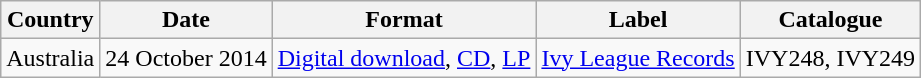<table class="wikitable">
<tr>
<th>Country</th>
<th>Date</th>
<th>Format</th>
<th>Label</th>
<th>Catalogue</th>
</tr>
<tr>
<td>Australia</td>
<td>24 October 2014</td>
<td><a href='#'>Digital download</a>, <a href='#'>CD</a>, <a href='#'>LP</a></td>
<td><a href='#'>Ivy League Records</a></td>
<td>IVY248, IVY249</td>
</tr>
</table>
